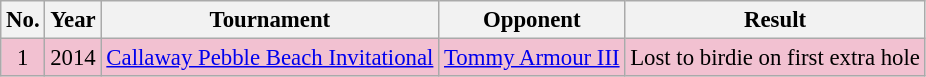<table class="wikitable" style="font-size:95%;">
<tr>
<th>No.</th>
<th>Year</th>
<th>Tournament</th>
<th>Opponent</th>
<th>Result</th>
</tr>
<tr style="background:#F2C1D1;">
<td align=center>1</td>
<td>2014</td>
<td><a href='#'>Callaway Pebble Beach Invitational</a></td>
<td> <a href='#'>Tommy Armour III</a></td>
<td>Lost to birdie on first extra hole</td>
</tr>
</table>
